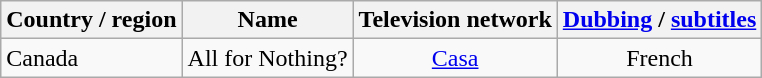<table class="wikitable" style="text-align:center;">
<tr>
<th>Country / region</th>
<th>Name</th>
<th>Television network</th>
<th><a href='#'>Dubbing</a> / <a href='#'>subtitles</a></th>
</tr>
<tr>
<td align="left">Canada</td>
<td>All for Nothing?</td>
<td><a href='#'>Casa</a></td>
<td>French</td>
</tr>
</table>
